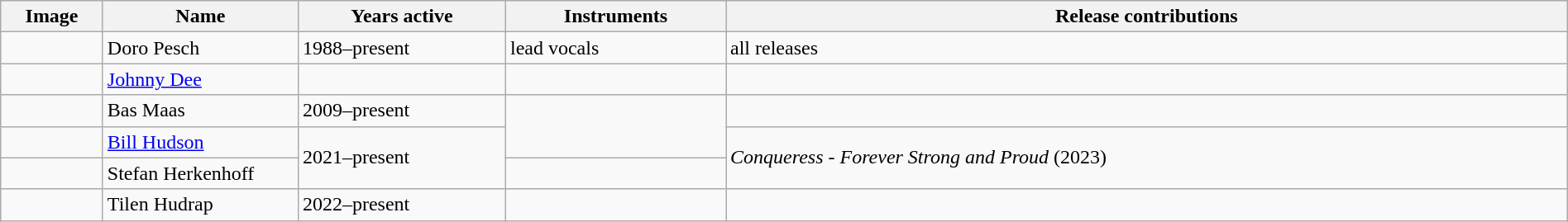<table class="wikitable" width="100%" border="1">
<tr>
<th width="75">Image</th>
<th width="150">Name</th>
<th width="160">Years active</th>
<th width="170">Instruments</th>
<th>Release contributions</th>
</tr>
<tr>
<td></td>
<td>Doro Pesch</td>
<td>1988–present</td>
<td>lead vocals</td>
<td>all releases</td>
</tr>
<tr>
<td></td>
<td><a href='#'>Johnny Dee</a></td>
<td></td>
<td></td>
<td></td>
</tr>
<tr>
<td></td>
<td>Bas Maas</td>
<td>2009–present</td>
<td rowspan="2"></td>
<td></td>
</tr>
<tr>
<td></td>
<td><a href='#'>Bill Hudson</a></td>
<td rowspan="2">2021–present</td>
<td rowspan="2"><em>Conqueress - Forever Strong and Proud</em> (2023)</td>
</tr>
<tr>
<td></td>
<td>Stefan Herkenhoff</td>
<td></td>
</tr>
<tr>
<td></td>
<td>Tilen Hudrap</td>
<td>2022–present</td>
<td></td>
<td></td>
</tr>
</table>
